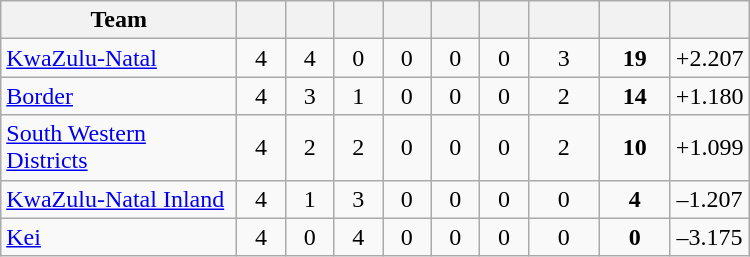<table class="wikitable" style="text-align:center">
<tr>
<th width="150">Team</th>
<th width="25"></th>
<th width="25"></th>
<th width="25"></th>
<th width="25"></th>
<th width="25"></th>
<th width="25"></th>
<th width="40"></th>
<th width="40"></th>
<th width="45"></th>
</tr>
<tr>
<td style="text-align:left"><a href='#'>KwaZulu-Natal</a></td>
<td>4</td>
<td>4</td>
<td>0</td>
<td>0</td>
<td>0</td>
<td>0</td>
<td>3</td>
<td><strong>19</strong></td>
<td>+2.207</td>
</tr>
<tr>
<td style="text-align:left"><a href='#'>Border</a></td>
<td>4</td>
<td>3</td>
<td>1</td>
<td>0</td>
<td>0</td>
<td>0</td>
<td>2</td>
<td><strong>14</strong></td>
<td>+1.180</td>
</tr>
<tr>
<td style="text-align:left"><a href='#'>South Western Districts</a></td>
<td>4</td>
<td>2</td>
<td>2</td>
<td>0</td>
<td>0</td>
<td>0</td>
<td>2</td>
<td><strong>10</strong></td>
<td>+1.099</td>
</tr>
<tr>
<td style="text-align:left"><a href='#'>KwaZulu-Natal Inland</a></td>
<td>4</td>
<td>1</td>
<td>3</td>
<td>0</td>
<td>0</td>
<td>0</td>
<td>0</td>
<td><strong>4</strong></td>
<td>–1.207</td>
</tr>
<tr>
<td style="text-align:left"><a href='#'>Kei</a></td>
<td>4</td>
<td>0</td>
<td>4</td>
<td>0</td>
<td>0</td>
<td>0</td>
<td>0</td>
<td><strong>0</strong></td>
<td>–3.175</td>
</tr>
</table>
